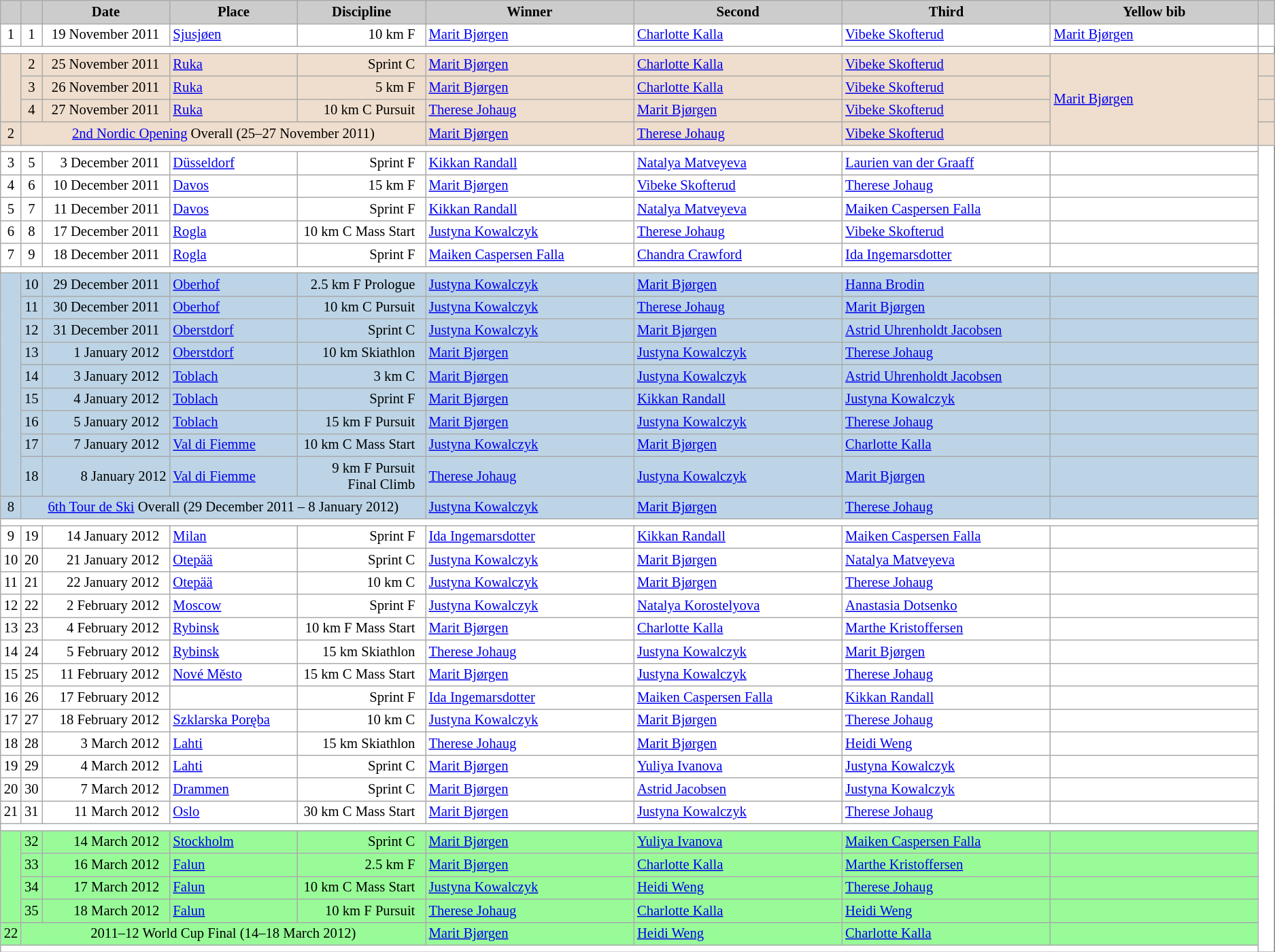<table class="wikitable plainrowheaders" style="background:#fff; font-size:86%; line-height:16px; border:grey solid 1px; border-collapse:collapse;">
<tr style="background:#ccc; text-align:center;">
<th scope="col" style="background:#ccc; width=20 px;"></th>
<th scope="col" style="background:#ccc; width=30 px;"></th>
<th scope="col" style="background:#ccc; width:120px;">Date</th>
<th scope="col" style="background:#ccc; width:120px;">Place</th>
<th scope="col" style="background:#ccc; width:120px;">Discipline</th>
<th scope="col" style="background:#ccc; width:200px;">Winner</th>
<th scope="col" style="background:#ccc; width:200px;">Second</th>
<th scope="col" style="background:#ccc; width:200px;">Third</th>
<th scope="col" style="background:#ccc; width:200px;">Yellow bib</th>
<th scope="col" style="background:#ccc; width:10px;"></th>
</tr>
<tr>
<td align=center>1</td>
<td align=center>1</td>
<td align=right>19 November 2011  </td>
<td> <a href='#'>Sjusjøen</a></td>
<td align=right>10 km F  </td>
<td> <a href='#'>Marit Bjørgen</a></td>
<td> <a href='#'>Charlotte Kalla</a></td>
<td> <a href='#'>Vibeke Skofterud</a></td>
<td> <a href='#'>Marit Bjørgen</a></td>
<td></td>
</tr>
<tr>
<td colspan=9></td>
</tr>
<tr bgcolor=#EFDECD>
<td align=center rowspan=3></td>
<td align=center>2</td>
<td align=right>25 November 2011  </td>
<td> <a href='#'>Ruka</a></td>
<td align=right>Sprint C  </td>
<td> <a href='#'>Marit Bjørgen</a></td>
<td> <a href='#'>Charlotte Kalla</a></td>
<td> <a href='#'>Vibeke Skofterud</a></td>
<td rowspan=4> <a href='#'>Marit Bjørgen</a></td>
<td></td>
</tr>
<tr bgcolor=#EFDECD>
<td align=center>3</td>
<td align=right>26 November 2011  </td>
<td> <a href='#'>Ruka</a></td>
<td align=right>5 km F  </td>
<td> <a href='#'>Marit Bjørgen</a></td>
<td> <a href='#'>Charlotte Kalla</a></td>
<td> <a href='#'>Vibeke Skofterud</a></td>
<td></td>
</tr>
<tr bgcolor=#EFDECD>
<td align=center>4</td>
<td align=right>27 November 2011  </td>
<td> <a href='#'>Ruka</a></td>
<td align=right>10 km C Pursuit  </td>
<td> <a href='#'>Therese Johaug</a></td>
<td> <a href='#'>Marit Bjørgen</a></td>
<td> <a href='#'>Vibeke Skofterud</a></td>
<td></td>
</tr>
<tr bgcolor=#EFDECD>
<td align=center>2</td>
<td colspan=4 align=center><a href='#'>2nd Nordic Opening</a> Overall (25–27 November 2011)</td>
<td> <a href='#'>Marit Bjørgen</a></td>
<td> <a href='#'>Therese Johaug</a></td>
<td> <a href='#'>Vibeke Skofterud</a></td>
<td></td>
</tr>
<tr>
<td colspan=9></td>
</tr>
<tr>
<td align=center>3</td>
<td align=center>5</td>
<td align=right>3 December 2011  </td>
<td> <a href='#'>Düsseldorf</a></td>
<td align=right>Sprint F  </td>
<td> <a href='#'>Kikkan Randall</a></td>
<td> <a href='#'>Natalya Matveyeva</a></td>
<td> <a href='#'>Laurien van der Graaff</a></td>
<td></td>
</tr>
<tr>
<td align=center>4</td>
<td align=center>6</td>
<td align=right>10 December 2011  </td>
<td> <a href='#'>Davos</a></td>
<td align=right>15 km F  </td>
<td> <a href='#'>Marit Bjørgen</a></td>
<td> <a href='#'>Vibeke Skofterud</a></td>
<td> <a href='#'>Therese Johaug</a></td>
<td></td>
</tr>
<tr>
<td align=center>5</td>
<td align=center>7</td>
<td align=right>11 December 2011  </td>
<td> <a href='#'>Davos</a></td>
<td align=right>Sprint F  </td>
<td> <a href='#'>Kikkan Randall</a></td>
<td> <a href='#'>Natalya Matveyeva</a></td>
<td> <a href='#'>Maiken Caspersen Falla</a></td>
<td></td>
</tr>
<tr>
<td align=center>6</td>
<td align=center>8</td>
<td align=right>17 December 2011  </td>
<td> <a href='#'>Rogla</a></td>
<td align=right>10 km C Mass Start  </td>
<td> <a href='#'>Justyna Kowalczyk</a></td>
<td> <a href='#'>Therese Johaug</a></td>
<td> <a href='#'>Vibeke Skofterud</a></td>
<td></td>
</tr>
<tr>
<td align=center>7</td>
<td align=center>9</td>
<td align=right>18 December 2011  </td>
<td> <a href='#'>Rogla</a></td>
<td align=right>Sprint F  </td>
<td> <a href='#'>Maiken Caspersen Falla</a></td>
<td> <a href='#'>Chandra Crawford</a></td>
<td> <a href='#'>Ida Ingemarsdotter</a></td>
<td></td>
</tr>
<tr>
<td colspan=9></td>
</tr>
<tr bgcolor=#BCD4E6>
<td align=center rowspan=9></td>
<td align=center>10</td>
<td align=right>29 December 2011  </td>
<td> <a href='#'>Oberhof</a></td>
<td align=right>2.5 km F Prologue  </td>
<td> <a href='#'>Justyna Kowalczyk</a></td>
<td> <a href='#'>Marit Bjørgen</a></td>
<td> <a href='#'>Hanna Brodin</a></td>
<td></td>
</tr>
<tr bgcolor=#BCD4E6>
<td align=center>11</td>
<td align=right>30 December 2011  </td>
<td> <a href='#'>Oberhof</a></td>
<td align=right>10 km C Pursuit  </td>
<td> <a href='#'>Justyna Kowalczyk</a></td>
<td> <a href='#'>Therese Johaug</a></td>
<td> <a href='#'>Marit Bjørgen</a></td>
<td></td>
</tr>
<tr bgcolor=#BCD4E6>
<td align=center>12</td>
<td align=right>31 December 2011  </td>
<td> <a href='#'>Oberstdorf</a></td>
<td align=right>Sprint C  </td>
<td> <a href='#'>Justyna Kowalczyk</a></td>
<td> <a href='#'>Marit Bjørgen</a></td>
<td> <a href='#'>Astrid Uhrenholdt Jacobsen</a></td>
<td></td>
</tr>
<tr bgcolor=#BCD4E6>
<td align=center>13</td>
<td align=right>1 January 2012  </td>
<td> <a href='#'>Oberstdorf</a></td>
<td align=right>10 km Skiathlon  </td>
<td> <a href='#'>Marit Bjørgen</a></td>
<td> <a href='#'>Justyna Kowalczyk</a></td>
<td> <a href='#'>Therese Johaug</a></td>
<td></td>
</tr>
<tr bgcolor=#BCD4E6>
<td align=center>14</td>
<td align=right>3 January 2012  </td>
<td> <a href='#'>Toblach</a></td>
<td align=right>3 km C  </td>
<td> <a href='#'>Marit Bjørgen</a></td>
<td> <a href='#'>Justyna Kowalczyk</a></td>
<td> <a href='#'>Astrid Uhrenholdt Jacobsen</a></td>
<td></td>
</tr>
<tr bgcolor=#BCD4E6>
<td align=center>15</td>
<td align=right>4 January 2012  </td>
<td> <a href='#'>Toblach</a></td>
<td align=right>Sprint F  </td>
<td> <a href='#'>Marit Bjørgen</a></td>
<td> <a href='#'>Kikkan Randall</a></td>
<td> <a href='#'>Justyna Kowalczyk</a></td>
<td></td>
</tr>
<tr bgcolor=#BCD4E6>
<td align=center>16</td>
<td align=right>5 January 2012  </td>
<td> <a href='#'>Toblach</a></td>
<td align=right>15 km F Pursuit  </td>
<td> <a href='#'>Marit Bjørgen</a></td>
<td> <a href='#'>Justyna Kowalczyk</a></td>
<td> <a href='#'>Therese Johaug</a></td>
<td></td>
</tr>
<tr bgcolor=#BCD4E6>
<td align=center>17</td>
<td align=right>7 January 2012  </td>
<td> <a href='#'>Val di Fiemme</a></td>
<td align=right>10 km C Mass Start  </td>
<td> <a href='#'>Justyna Kowalczyk</a></td>
<td> <a href='#'>Marit Bjørgen</a></td>
<td> <a href='#'>Charlotte Kalla</a></td>
<td></td>
</tr>
<tr bgcolor=#BCD4E6>
<td align=center>18</td>
<td align=right>8 January 2012</td>
<td> <a href='#'>Val di Fiemme</a></td>
<td align=right>9 km F Pursuit  <br>Final Climb  </td>
<td> <a href='#'>Therese Johaug</a></td>
<td> <a href='#'>Justyna Kowalczyk</a></td>
<td> <a href='#'>Marit Bjørgen</a></td>
<td></td>
</tr>
<tr bgcolor=#BCD4E6>
<td align=center>8</td>
<td colspan=4 align=center><a href='#'>6th Tour de Ski</a> Overall (29 December 2011 – 8 January 2012)</td>
<td> <a href='#'>Justyna Kowalczyk</a></td>
<td> <a href='#'>Marit Bjørgen</a></td>
<td> <a href='#'>Therese Johaug</a></td>
<td></td>
</tr>
<tr>
<td colspan=9></td>
</tr>
<tr>
<td align=center>9</td>
<td align=center>19</td>
<td align=right>14 January 2012  </td>
<td> <a href='#'>Milan</a></td>
<td align=right>Sprint F  </td>
<td> <a href='#'>Ida Ingemarsdotter</a></td>
<td> <a href='#'>Kikkan Randall</a></td>
<td> <a href='#'>Maiken Caspersen Falla</a></td>
<td></td>
</tr>
<tr>
<td align=center>10</td>
<td align=center>20</td>
<td align=right>21 January 2012  </td>
<td> <a href='#'>Otepää</a></td>
<td align=right>Sprint C  </td>
<td> <a href='#'>Justyna Kowalczyk</a></td>
<td> <a href='#'>Marit Bjørgen</a></td>
<td> <a href='#'>Natalya Matveyeva</a></td>
<td></td>
</tr>
<tr>
<td align=center>11</td>
<td align=center>21</td>
<td align=right>22 January 2012  </td>
<td> <a href='#'>Otepää</a></td>
<td align=right>10 km C  </td>
<td> <a href='#'>Justyna Kowalczyk</a></td>
<td> <a href='#'>Marit Bjørgen</a></td>
<td> <a href='#'>Therese Johaug</a></td>
<td></td>
</tr>
<tr>
<td align=center>12</td>
<td align=center>22</td>
<td align=right>2 February 2012  </td>
<td> <a href='#'>Moscow</a></td>
<td align=right>Sprint F  </td>
<td> <a href='#'>Justyna Kowalczyk</a></td>
<td> <a href='#'>Natalya Korostelyova</a></td>
<td> <a href='#'>Anastasia Dotsenko</a></td>
<td></td>
</tr>
<tr>
<td align=center>13</td>
<td align=center>23</td>
<td align=right>4 February 2012  </td>
<td> <a href='#'>Rybinsk</a></td>
<td align=right>10 km F Mass Start  </td>
<td> <a href='#'>Marit Bjørgen</a></td>
<td> <a href='#'>Charlotte Kalla</a></td>
<td> <a href='#'>Marthe Kristoffersen</a></td>
<td></td>
</tr>
<tr>
<td align=center>14</td>
<td align=center>24</td>
<td align=right>5 February 2012  </td>
<td> <a href='#'>Rybinsk</a></td>
<td align=right>15 km Skiathlon  </td>
<td> <a href='#'>Therese Johaug</a></td>
<td> <a href='#'>Justyna Kowalczyk</a></td>
<td> <a href='#'>Marit Bjørgen</a></td>
<td></td>
</tr>
<tr>
<td align=center>15</td>
<td align=center>25</td>
<td align=right>11 February 2012  </td>
<td> <a href='#'>Nové Město</a></td>
<td align=right>15 km C Mass Start  </td>
<td> <a href='#'>Marit Bjørgen</a></td>
<td> <a href='#'>Justyna Kowalczyk</a></td>
<td> <a href='#'>Therese Johaug</a></td>
<td></td>
</tr>
<tr>
<td align=center>16</td>
<td align=center>26</td>
<td align=right>17 February 2012  </td>
<td></td>
<td align=right>Sprint F  </td>
<td> <a href='#'>Ida Ingemarsdotter</a></td>
<td> <a href='#'>Maiken Caspersen Falla</a></td>
<td> <a href='#'>Kikkan Randall</a></td>
<td></td>
</tr>
<tr>
<td align=center>17</td>
<td align=center>27</td>
<td align=right>18 February 2012  </td>
<td> <a href='#'>Szklarska Poręba</a></td>
<td align=right>10 km C  </td>
<td> <a href='#'>Justyna Kowalczyk</a></td>
<td> <a href='#'>Marit Bjørgen</a></td>
<td> <a href='#'>Therese Johaug</a></td>
<td></td>
</tr>
<tr>
<td align=center>18</td>
<td align=center>28</td>
<td align=right>3 March 2012  </td>
<td> <a href='#'>Lahti</a></td>
<td align=right>15 km Skiathlon  </td>
<td> <a href='#'>Therese Johaug</a></td>
<td> <a href='#'>Marit Bjørgen</a></td>
<td> <a href='#'>Heidi Weng</a></td>
<td></td>
</tr>
<tr>
<td align=center>19</td>
<td align=center>29</td>
<td align=right>4 March 2012  </td>
<td> <a href='#'>Lahti</a></td>
<td align=right>Sprint C  </td>
<td> <a href='#'>Marit Bjørgen</a></td>
<td> <a href='#'>Yuliya Ivanova</a></td>
<td> <a href='#'>Justyna Kowalczyk</a></td>
<td></td>
</tr>
<tr>
<td align=center>20</td>
<td align=center>30</td>
<td align=right>7 March 2012  </td>
<td> <a href='#'>Drammen</a></td>
<td align=right>Sprint C  </td>
<td> <a href='#'>Marit Bjørgen</a></td>
<td> <a href='#'>Astrid Jacobsen</a></td>
<td> <a href='#'>Justyna Kowalczyk</a></td>
<td></td>
</tr>
<tr>
<td align=center>21</td>
<td align=center>31</td>
<td align=right>11 March 2012  </td>
<td> <a href='#'>Oslo</a></td>
<td align=right>30 km C Mass Start  </td>
<td> <a href='#'>Marit Bjørgen</a></td>
<td> <a href='#'>Justyna Kowalczyk</a></td>
<td> <a href='#'>Therese Johaug</a></td>
<td></td>
</tr>
<tr>
<td colspan=9></td>
</tr>
<tr bgcolor="#98FB98">
<td align=center rowspan=4></td>
<td align=center>32</td>
<td align=right>14 March 2012  </td>
<td> <a href='#'>Stockholm</a></td>
<td align=right>Sprint C  </td>
<td> <a href='#'>Marit Bjørgen</a></td>
<td> <a href='#'>Yuliya Ivanova</a></td>
<td> <a href='#'>Maiken Caspersen Falla</a></td>
<td></td>
</tr>
<tr bgcolor="#98FB98">
<td align=center>33</td>
<td align=right>16 March 2012  </td>
<td> <a href='#'>Falun</a></td>
<td align=right>2.5 km F  </td>
<td> <a href='#'>Marit Bjørgen</a></td>
<td> <a href='#'>Charlotte Kalla</a></td>
<td> <a href='#'>Marthe Kristoffersen</a></td>
<td></td>
</tr>
<tr bgcolor="#98FB98">
<td align=center>34</td>
<td align=right>17 March 2012  </td>
<td> <a href='#'>Falun</a></td>
<td align=right>10 km C Mass Start  </td>
<td> <a href='#'>Justyna Kowalczyk</a></td>
<td> <a href='#'>Heidi Weng</a></td>
<td> <a href='#'>Therese Johaug</a></td>
<td></td>
</tr>
<tr bgcolor="#98FB98">
<td align=center>35</td>
<td align=right>18 March 2012  </td>
<td> <a href='#'>Falun</a></td>
<td align=right>10 km F Pursuit  </td>
<td> <a href='#'>Therese Johaug</a></td>
<td> <a href='#'>Charlotte Kalla</a></td>
<td> <a href='#'>Heidi Weng</a></td>
<td></td>
</tr>
<tr bgcolor="#98FB98">
<td align=center>22</td>
<td colspan=4 align=center>2011–12 World Cup Final (14–18 March 2012)</td>
<td> <a href='#'>Marit Bjørgen</a></td>
<td> <a href='#'>Heidi Weng</a></td>
<td> <a href='#'>Charlotte Kalla</a></td>
<td></td>
</tr>
<tr>
<td colspan=9></td>
</tr>
</table>
